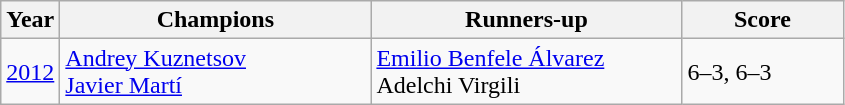<table class="wikitable">
<tr>
<th>Year</th>
<th width="200">Champions</th>
<th width="200">Runners-up</th>
<th width="100">Score</th>
</tr>
<tr>
<td><a href='#'>2012</a></td>
<td> <a href='#'>Andrey Kuznetsov</a><br> <a href='#'>Javier Martí</a></td>
<td> <a href='#'>Emilio Benfele Álvarez</a><br> Adelchi Virgili</td>
<td>6–3, 6–3</td>
</tr>
</table>
